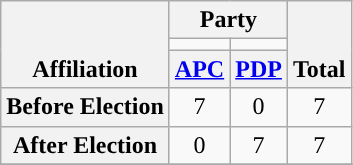<table class=wikitable style="text-align:center">
<tr style="vertical-align:bottom;">
<th rowspan=3>Affiliation</th>
<th colspan="2">Party</th>
<th rowspan=3>Total</th>
</tr>
<tr>
<td style="background-color:"></td>
<td style="background-color:"></td>
</tr>
<tr>
<th><a href='#'>APC</a></th>
<th><a href='#'>PDP</a></th>
</tr>
<tr>
<th>Before Election</th>
<td>7</td>
<td>0</td>
<td>7</td>
</tr>
<tr>
<th>After Election</th>
<td>0</td>
<td>7</td>
<td>7</td>
</tr>
<tr>
</tr>
</table>
